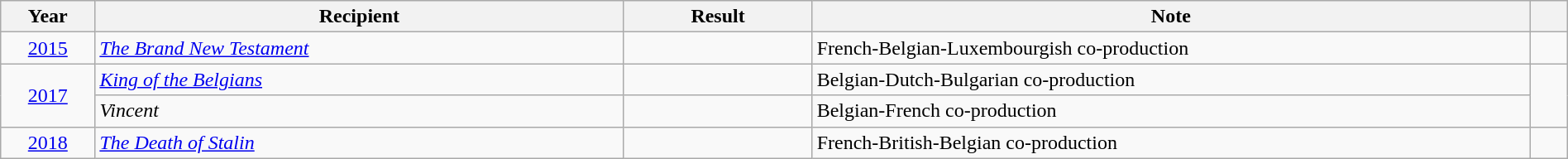<table class="wikitable plainrowheaders" width="100%">
<tr>
<th width="5%">Year<br></th>
<th width="28%">Recipient</th>
<th width="10%">Result</th>
<th width="38%">Note</th>
<th width="2%"></th>
</tr>
<tr>
<td align="center"><a href='#'>2015</a><br></td>
<td><em><a href='#'>The Brand New Testament</a></em></td>
<td></td>
<td>French-Belgian-Luxembourgish co-production</td>
<td align="center"></td>
</tr>
<tr>
<td align="center" rowspan="2"><a href='#'>2017</a><br></td>
<td><em><a href='#'>King of the Belgians</a></em></td>
<td></td>
<td>Belgian-Dutch-Bulgarian co-production</td>
<td align="center" rowspan="2"></td>
</tr>
<tr>
<td><em>Vincent</em></td>
<td></td>
<td>Belgian-French co-production</td>
</tr>
<tr>
<td align="center"><a href='#'>2018</a><br></td>
<td><em><a href='#'>The Death of Stalin</a></em></td>
<td></td>
<td>French-British-Belgian co-production</td>
<td align="center"></td>
</tr>
</table>
